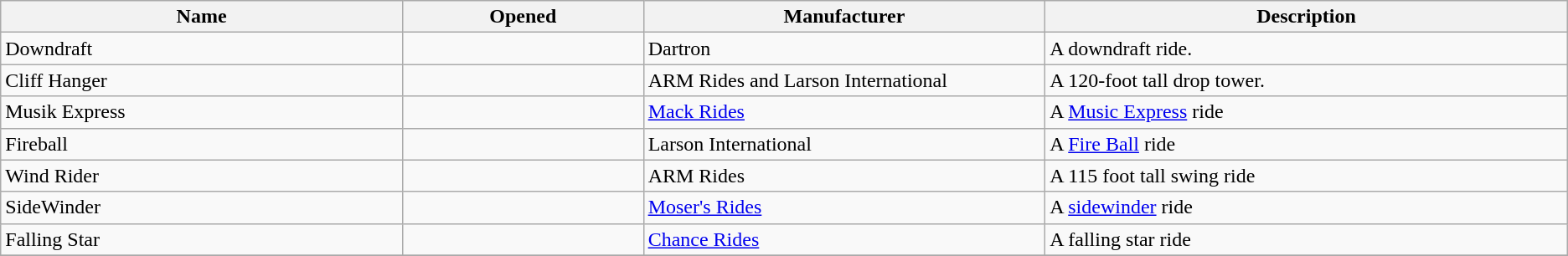<table class="wikitable">
<tr>
<th style="width: 10%;">Name</th>
<th style="width: 6%;">Opened</th>
<th style="width: 10%;">Manufacturer</th>
<th style="width: 13%;">Description</th>
</tr>
<tr>
<td>Downdraft</td>
<td></td>
<td>Dartron</td>
<td>A downdraft ride.</td>
</tr>
<tr>
<td>Cliff Hanger</td>
<td></td>
<td>ARM Rides and Larson International</td>
<td>A 120-foot tall drop tower.</td>
</tr>
<tr>
<td>Musik Express</td>
<td></td>
<td><a href='#'>Mack Rides</a></td>
<td>A <a href='#'>Music Express</a> ride</td>
</tr>
<tr>
<td>Fireball</td>
<td></td>
<td>Larson International</td>
<td>A <a href='#'>Fire Ball</a> ride</td>
</tr>
<tr>
<td>Wind Rider</td>
<td></td>
<td>ARM Rides</td>
<td>A 115 foot tall swing ride</td>
</tr>
<tr>
<td>SideWinder</td>
<td></td>
<td><a href='#'>Moser's Rides</a></td>
<td>A <a href='#'>sidewinder</a> ride</td>
</tr>
<tr>
<td>Falling Star</td>
<td></td>
<td><a href='#'>Chance Rides</a></td>
<td>A falling star ride</td>
</tr>
<tr>
</tr>
</table>
